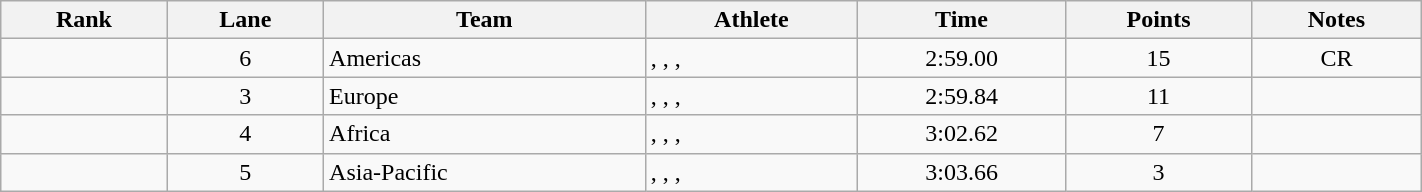<table class="wikitable sortable" style="text-align:center" width="75%">
<tr>
<th>Rank</th>
<th>Lane</th>
<th>Team</th>
<th>Athlete</th>
<th>Time</th>
<th>Points</th>
<th>Notes</th>
</tr>
<tr>
<td></td>
<td>6</td>
<td align="left">Americas</td>
<td align=left>, , , </td>
<td>2:59.00</td>
<td>15</td>
<td>CR</td>
</tr>
<tr>
<td></td>
<td>3</td>
<td align="left">Europe</td>
<td align=left>, , , </td>
<td>2:59.84</td>
<td>11</td>
<td></td>
</tr>
<tr>
<td></td>
<td>4</td>
<td align="left">Africa</td>
<td align=left>, , , </td>
<td>3:02.62</td>
<td>7</td>
<td></td>
</tr>
<tr>
<td></td>
<td>5</td>
<td align="left">Asia-Pacific</td>
<td align=left>, , , </td>
<td>3:03.66</td>
<td>3</td>
<td></td>
</tr>
</table>
